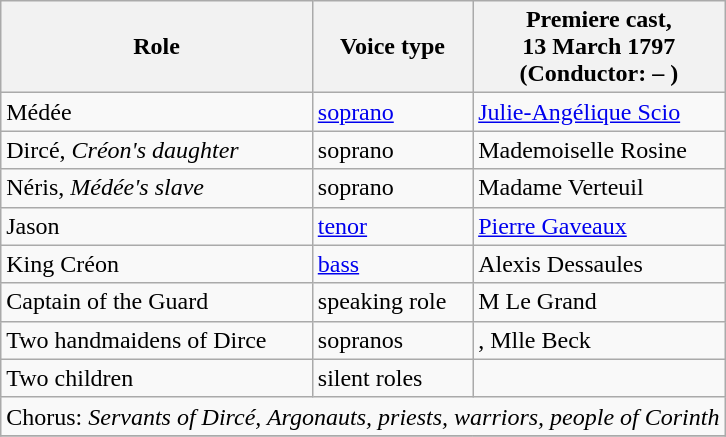<table class="wikitable">
<tr>
<th>Role</th>
<th>Voice type</th>
<th>Premiere cast,<br>13 March 1797<br>(Conductor:  – )</th>
</tr>
<tr>
<td>Médée</td>
<td><a href='#'>soprano</a></td>
<td><a href='#'>Julie-Angélique Scio</a></td>
</tr>
<tr>
<td>Dircé, <em>Créon's daughter</em></td>
<td>soprano</td>
<td>Mademoiselle Rosine</td>
</tr>
<tr>
<td>Néris, <em>Médée's slave</em></td>
<td>soprano</td>
<td>Madame Verteuil</td>
</tr>
<tr>
<td>Jason</td>
<td><a href='#'>tenor</a></td>
<td><a href='#'>Pierre Gaveaux</a></td>
</tr>
<tr>
<td>King Créon</td>
<td><a href='#'>bass</a></td>
<td>Alexis Dessaules</td>
</tr>
<tr>
<td>Captain of the Guard</td>
<td>speaking role</td>
<td>M Le Grand</td>
</tr>
<tr>
<td>Two handmaidens of Dirce</td>
<td>sopranos</td>
<td>, Mlle Beck</td>
</tr>
<tr>
<td>Two children</td>
<td>silent roles</td>
<td></td>
</tr>
<tr>
<td colspan="3">Chorus: <em>Servants of Dircé, Argonauts, priests, warriors, people of Corinth</em></td>
</tr>
<tr>
</tr>
</table>
